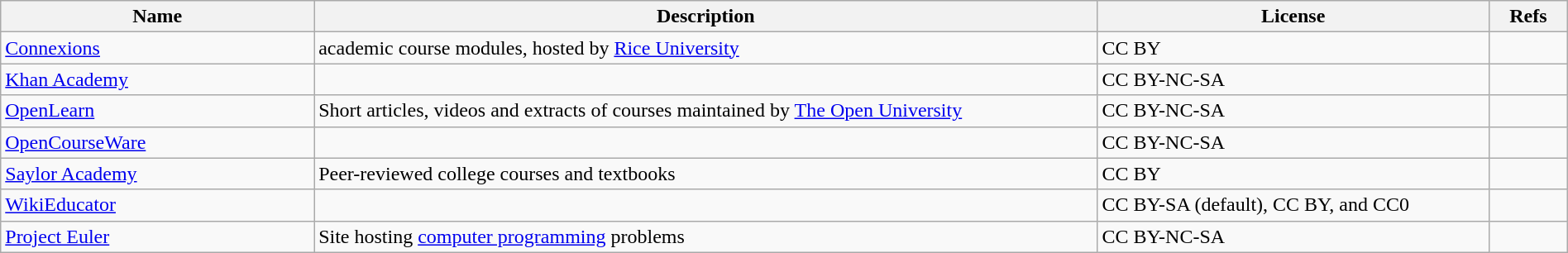<table class="wikitable sortable" style="width:100%;">
<tr>
<th style="width:20%">Name</th>
<th style="width:50%">Description</th>
<th style="width:25%">License</th>
<th style="width:5%">Refs</th>
</tr>
<tr>
<td><a href='#'>Connexions</a></td>
<td>academic course modules, hosted by <a href='#'>Rice University</a></td>
<td>CC BY</td>
<td></td>
</tr>
<tr>
<td><a href='#'>Khan Academy</a></td>
<td></td>
<td>CC BY-NC-SA</td>
<td></td>
</tr>
<tr>
<td><a href='#'>OpenLearn</a></td>
<td>Short articles, videos and extracts of courses maintained by <a href='#'>The Open University</a></td>
<td>CC BY-NC-SA</td>
<td></td>
</tr>
<tr>
<td><a href='#'>OpenCourseWare</a></td>
<td></td>
<td>CC BY-NC-SA</td>
<td></td>
</tr>
<tr>
<td><a href='#'>Saylor Academy</a></td>
<td>Peer-reviewed college courses and textbooks</td>
<td>CC BY</td>
<td></td>
</tr>
<tr>
<td><a href='#'>WikiEducator</a></td>
<td></td>
<td>CC BY-SA (default), CC BY, and CC0</td>
<td></td>
</tr>
<tr>
<td><a href='#'>Project Euler</a></td>
<td>Site hosting <a href='#'>computer programming</a> problems</td>
<td>CC BY-NC-SA</td>
<td></td>
</tr>
</table>
